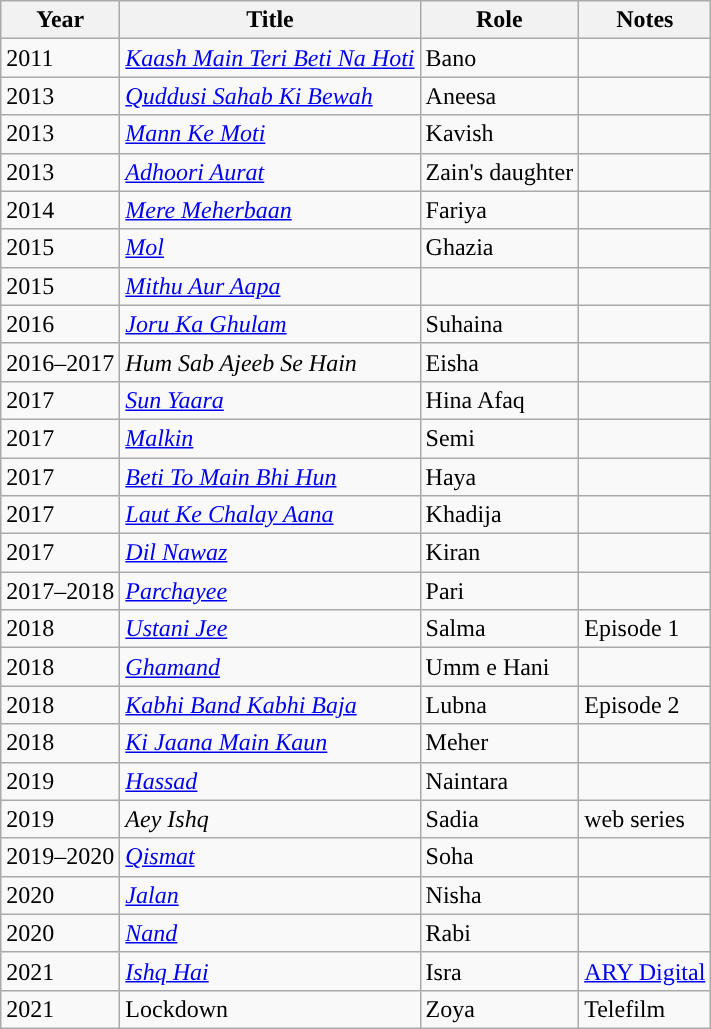<table class="wikitable">
<tr>
<th>Year</th>
<th>Title</th>
<th>Role</th>
<th>Notes</th>
</tr>
<tr>
<td>2011</td>
<td><em><a href='#'>Kaash Main Teri Beti Na Hoti</a></em></td>
<td>Bano</td>
<td></td>
</tr>
<tr>
<td>2013</td>
<td><em><a href='#'>Quddusi Sahab Ki Bewah</a></em></td>
<td>Aneesa</td>
<td></td>
</tr>
<tr>
<td>2013</td>
<td><em><a href='#'>Mann Ke Moti</a></em></td>
<td>Kavish</td>
<td></td>
</tr>
<tr>
<td>2013</td>
<td><em><a href='#'>Adhoori Aurat</a></em></td>
<td>Zain's daughter</td>
<td></td>
</tr>
<tr>
<td>2014</td>
<td><em><a href='#'>Mere Meherbaan</a></em></td>
<td>Fariya</td>
<td></td>
</tr>
<tr>
<td>2015</td>
<td><em><a href='#'>Mol</a></em></td>
<td>Ghazia</td>
<td></td>
</tr>
<tr>
<td>2015</td>
<td><em><a href='#'>Mithu Aur Aapa</a></em></td>
<td></td>
<td></td>
</tr>
<tr>
<td>2016</td>
<td><em><a href='#'>Joru Ka Ghulam</a></em></td>
<td>Suhaina</td>
<td></td>
</tr>
<tr>
<td>2016–2017</td>
<td><em>Hum Sab Ajeeb Se Hain</em></td>
<td>Eisha</td>
<td></td>
</tr>
<tr>
<td>2017</td>
<td><em><a href='#'>Sun Yaara</a></em></td>
<td>Hina Afaq</td>
<td></td>
</tr>
<tr>
<td>2017</td>
<td><em><a href='#'>Malkin</a></em></td>
<td>Semi</td>
<td></td>
</tr>
<tr>
<td>2017</td>
<td><em><a href='#'>Beti To Main Bhi Hun</a></em></td>
<td>Haya</td>
<td></td>
</tr>
<tr>
<td>2017</td>
<td><em><a href='#'>Laut Ke Chalay Aana</a></em></td>
<td>Khadija</td>
<td></td>
</tr>
<tr>
<td>2017</td>
<td><em><a href='#'>Dil Nawaz</a></em></td>
<td>Kiran</td>
<td></td>
</tr>
<tr>
<td>2017–2018</td>
<td><em><a href='#'>Parchayee</a></em></td>
<td>Pari</td>
<td></td>
</tr>
<tr>
<td>2018</td>
<td><em><a href='#'>Ustani Jee</a></em></td>
<td>Salma</td>
<td>Episode 1</td>
</tr>
<tr>
<td>2018</td>
<td><em><a href='#'>Ghamand</a></em></td>
<td>Umm e Hani</td>
<td></td>
</tr>
<tr>
<td>2018</td>
<td><em><a href='#'>Kabhi Band Kabhi Baja</a></em></td>
<td>Lubna</td>
<td>Episode 2</td>
</tr>
<tr>
<td>2018</td>
<td><em><a href='#'>Ki Jaana Main Kaun</a></em></td>
<td>Meher</td>
<td></td>
</tr>
<tr>
<td>2019</td>
<td><em><a href='#'>Hassad</a></em></td>
<td>Naintara</td>
<td></td>
</tr>
<tr>
<td>2019</td>
<td><em>Aey Ishq</em></td>
<td>Sadia</td>
<td>web series</td>
</tr>
<tr>
<td>2019–2020</td>
<td><em><a href='#'>Qismat</a></em></td>
<td>Soha</td>
<td></td>
</tr>
<tr>
<td>2020</td>
<td><em><a href='#'>Jalan</a></em></td>
<td>Nisha</td>
<td></td>
</tr>
<tr>
<td>2020</td>
<td><em><a href='#'>Nand</a></em></td>
<td>Rabi</td>
<td></td>
</tr>
<tr>
<td>2021</td>
<td><em><a href='#'>Ishq Hai</a></em></td>
<td>Isra</td>
<td><a href='#'>ARY Digital</a></td>
</tr>
<tr>
<td>2021</td>
<td>Lockdown</td>
<td>Zoya</td>
<td>Telefilm</td>
</tr>
</table>
